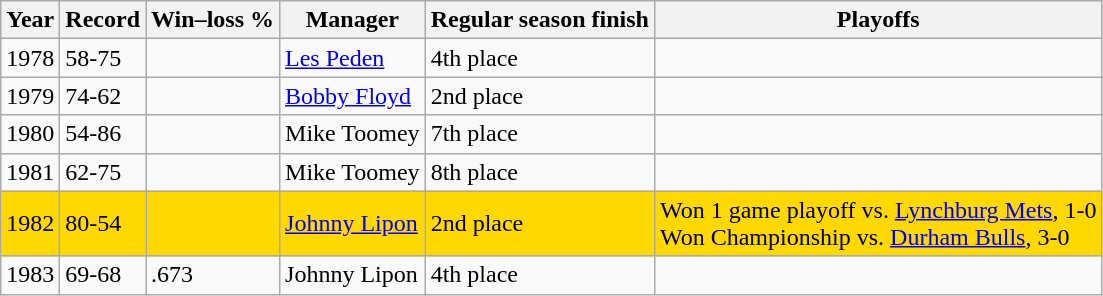<table class="wikitable">
<tr>
<th>Year</th>
<th>Record</th>
<th>Win–loss %</th>
<th>Manager</th>
<th>Regular season finish</th>
<th>Playoffs</th>
</tr>
<tr>
<td>1978</td>
<td>58-75</td>
<td></td>
<td><a href='#'>Les Peden</a></td>
<td>4th place</td>
<td></td>
</tr>
<tr>
<td>1979</td>
<td>74-62</td>
<td></td>
<td><a href='#'>Bobby Floyd</a></td>
<td>2nd place</td>
<td></td>
</tr>
<tr>
<td>1980</td>
<td>54-86</td>
<td></td>
<td>Mike Toomey</td>
<td>7th place</td>
<td></td>
</tr>
<tr>
<td>1981</td>
<td>62-75</td>
<td></td>
<td>Mike Toomey</td>
<td>8th place</td>
<td></td>
</tr>
<tr bgcolor="#FFD800">
<td>1982</td>
<td>80-54</td>
<td></td>
<td><a href='#'>Johnny Lipon</a></td>
<td>2nd place</td>
<td>Won 1 game playoff vs. <a href='#'>Lynchburg Mets</a>, 1-0<br>Won Championship vs. <a href='#'>Durham Bulls</a>, 3-0</td>
</tr>
<tr>
<td>1983</td>
<td>69-68</td>
<td>.673</td>
<td>Johnny Lipon</td>
<td>4th place</td>
<td></td>
</tr>
</table>
